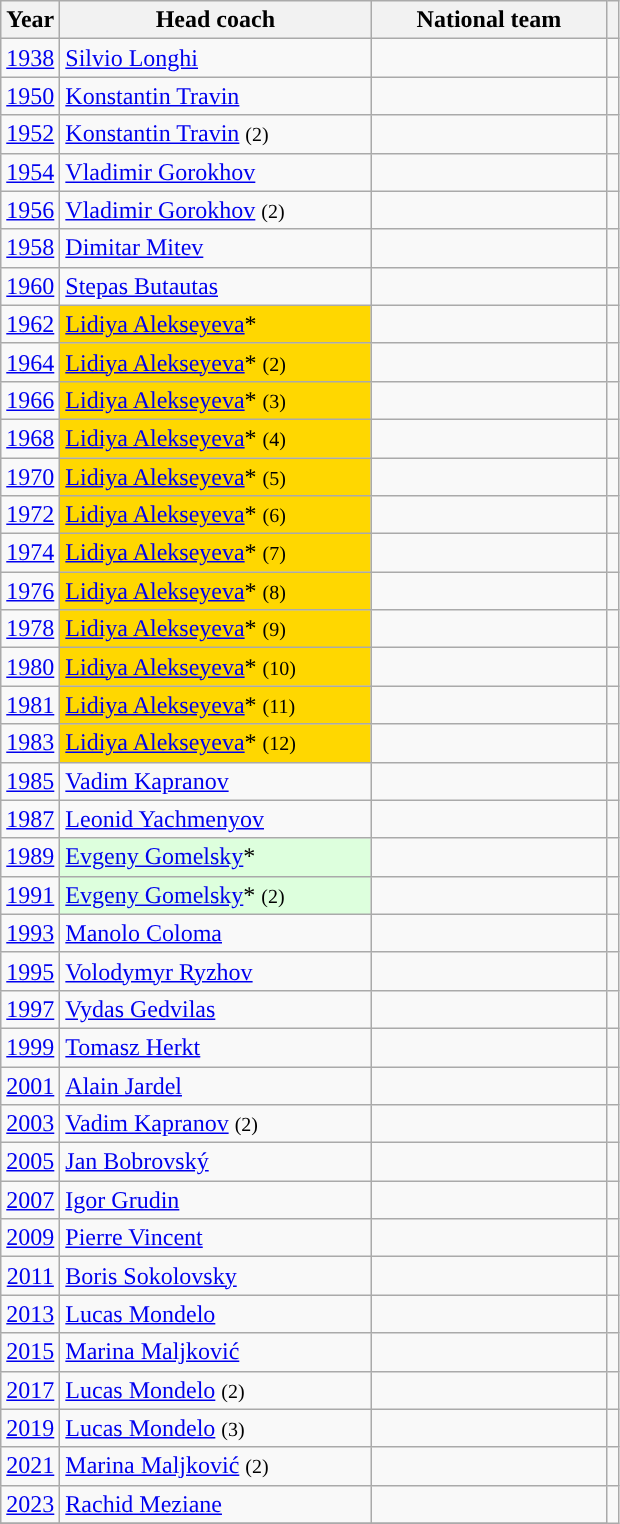<table class="wikitable">
<tr>
<th>Year</th>
<th style="width:200px">Head coach</th>
<th style="width:150px">National team</th>
<th></th>
</tr>
<tr>
<td align=center><a href='#'>1938</a></td>
<td> <a href='#'>Silvio Longhi</a></td>
<td></td>
<td></td>
</tr>
<tr>
<td align=center><a href='#'>1950</a></td>
<td> <a href='#'>Konstantin Travin</a></td>
<td></td>
<td></td>
</tr>
<tr>
<td align=center><a href='#'>1952</a></td>
<td> <a href='#'>Konstantin Travin</a> <small>(2)</small></td>
<td></td>
<td></td>
</tr>
<tr>
<td align=center><a href='#'>1954</a></td>
<td> <a href='#'>Vladimir Gorokhov</a></td>
<td></td>
<td></td>
</tr>
<tr>
<td align=center><a href='#'>1956</a></td>
<td> <a href='#'>Vladimir Gorokhov</a> <small>(2)</small></td>
<td></td>
<td></td>
</tr>
<tr>
<td align=center><a href='#'>1958</a></td>
<td> <a href='#'>Dimitar Mitev</a></td>
<td></td>
<td></td>
</tr>
<tr>
<td align=center><a href='#'>1960</a></td>
<td> <a href='#'>Stepas Butautas</a></td>
<td></td>
<td></td>
</tr>
<tr>
<td align=center><a href='#'>1962</a></td>
<td style="background-color:#FFD700;"> <a href='#'>Lidiya Alekseyeva</a>*</td>
<td></td>
<td></td>
</tr>
<tr>
<td align=center><a href='#'>1964</a></td>
<td style="background-color:#FFD700;"> <a href='#'>Lidiya Alekseyeva</a>* <small>(2)</small></td>
<td></td>
<td></td>
</tr>
<tr>
<td align=center><a href='#'>1966</a></td>
<td style="background-color:#FFD700;"> <a href='#'>Lidiya Alekseyeva</a>* <small>(3)</small></td>
<td></td>
<td></td>
</tr>
<tr>
<td align=center><a href='#'>1968</a></td>
<td style="background-color:#FFD700;"> <a href='#'>Lidiya Alekseyeva</a>* <small>(4)</small></td>
<td></td>
<td></td>
</tr>
<tr>
<td align=center><a href='#'>1970</a></td>
<td style="background-color:#FFD700;"> <a href='#'>Lidiya Alekseyeva</a>* <small>(5)</small></td>
<td></td>
<td></td>
</tr>
<tr>
<td align=center><a href='#'>1972</a></td>
<td style="background-color:#FFD700;"> <a href='#'>Lidiya Alekseyeva</a>* <small>(6)</small></td>
<td></td>
<td></td>
</tr>
<tr>
<td align=center><a href='#'>1974</a></td>
<td style="background-color:#FFD700;"> <a href='#'>Lidiya Alekseyeva</a>* <small>(7)</small></td>
<td></td>
<td></td>
</tr>
<tr>
<td align=center><a href='#'>1976</a></td>
<td style="background-color:#FFD700;"> <a href='#'>Lidiya Alekseyeva</a>* <small>(8)</small></td>
<td></td>
<td></td>
</tr>
<tr>
<td align=center><a href='#'>1978</a></td>
<td style="background-color:#FFD700;"> <a href='#'>Lidiya Alekseyeva</a>* <small>(9)</small></td>
<td></td>
<td></td>
</tr>
<tr>
<td align=center><a href='#'>1980</a></td>
<td style="background-color:#FFD700;"> <a href='#'>Lidiya Alekseyeva</a>* <small>(10)</small></td>
<td></td>
<td></td>
</tr>
<tr>
<td align=center><a href='#'>1981</a></td>
<td style="background-color:#FFD700;"> <a href='#'>Lidiya Alekseyeva</a>* <small>(11)</small></td>
<td></td>
<td></td>
</tr>
<tr>
<td align=center><a href='#'>1983</a></td>
<td style="background-color:#FFD700;"> <a href='#'>Lidiya Alekseyeva</a>* <small>(12)</small></td>
<td></td>
<td></td>
</tr>
<tr>
<td align=center><a href='#'>1985</a></td>
<td> <a href='#'>Vadim Kapranov</a></td>
<td></td>
<td></td>
</tr>
<tr>
<td align=center><a href='#'>1987</a></td>
<td> <a href='#'>Leonid Yachmenyov</a></td>
<td></td>
<td></td>
</tr>
<tr>
<td align=center><a href='#'>1989</a></td>
<td style="background-color:#ddffdd;"> <a href='#'>Evgeny Gomelsky</a>*</td>
<td></td>
<td></td>
</tr>
<tr>
<td align=center><a href='#'>1991</a></td>
<td style="background-color:#ddffdd;"> <a href='#'>Evgeny Gomelsky</a>* <small>(2)</small></td>
<td></td>
<td></td>
</tr>
<tr>
<td align=center><a href='#'>1993</a></td>
<td> <a href='#'>Manolo Coloma</a></td>
<td></td>
<td></td>
</tr>
<tr>
<td align=center><a href='#'>1995</a></td>
<td> <a href='#'>Volodymyr Ryzhov</a></td>
<td></td>
<td></td>
</tr>
<tr>
<td align=center><a href='#'>1997</a></td>
<td> <a href='#'>Vydas Gedvilas</a></td>
<td></td>
<td></td>
</tr>
<tr>
<td align=center><a href='#'>1999</a></td>
<td> <a href='#'>Tomasz Herkt</a></td>
<td></td>
<td></td>
</tr>
<tr>
<td align=center><a href='#'>2001</a></td>
<td> <a href='#'>Alain Jardel</a></td>
<td></td>
<td></td>
</tr>
<tr>
<td align=center><a href='#'>2003</a></td>
<td> <a href='#'>Vadim Kapranov</a> <small>(2)</small></td>
<td></td>
<td></td>
</tr>
<tr>
<td align=center><a href='#'>2005</a></td>
<td> <a href='#'>Jan Bobrovský</a></td>
<td></td>
<td></td>
</tr>
<tr>
<td align=center><a href='#'>2007</a></td>
<td> <a href='#'>Igor Grudin</a></td>
<td></td>
<td></td>
</tr>
<tr>
<td align=center><a href='#'>2009</a></td>
<td> <a href='#'>Pierre Vincent</a></td>
<td></td>
<td></td>
</tr>
<tr>
<td align=center><a href='#'>2011</a></td>
<td> <a href='#'>Boris Sokolovsky</a></td>
<td></td>
<td></td>
</tr>
<tr>
<td align=center><a href='#'>2013</a></td>
<td> <a href='#'>Lucas Mondelo</a></td>
<td></td>
<td></td>
</tr>
<tr>
<td align=center><a href='#'>2015</a></td>
<td> <a href='#'>Marina Maljković</a></td>
<td></td>
<td></td>
</tr>
<tr>
<td align=center><a href='#'>2017</a></td>
<td> <a href='#'>Lucas Mondelo</a> <small>(2)</small></td>
<td></td>
<td></td>
</tr>
<tr>
<td align=center><a href='#'>2019</a></td>
<td> <a href='#'>Lucas Mondelo</a> <small>(3)</small></td>
<td></td>
<td></td>
</tr>
<tr>
<td align=center><a href='#'>2021</a></td>
<td> <a href='#'>Marina Maljković</a> <small>(2)</small></td>
<td></td>
<td></td>
</tr>
<tr>
<td align=center><a href='#'>2023</a></td>
<td> <a href='#'>Rachid Meziane</a></td>
<td></td>
</tr>
<tr>
</tr>
</table>
